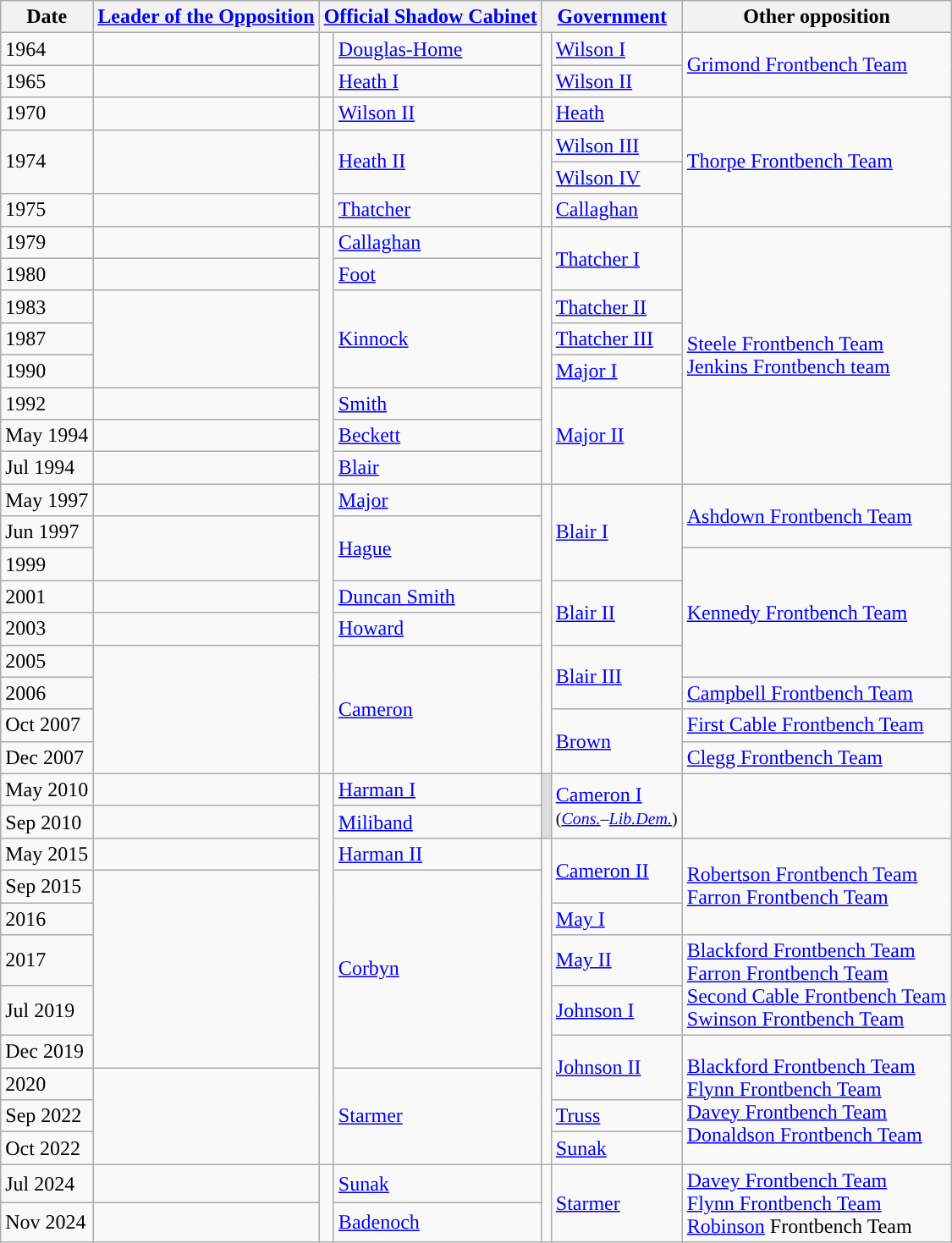<table class="sortable wikitable">
<tr>
<th>Date</th>
<th><a href='#'>Leader of the Opposition</a></th>
<th colspan="2"><a href='#'>Official Shadow Cabinet</a></th>
<th colspan="2"><a href='#'>Government</a></th>
<th>Other opposition</th>
</tr>
<tr>
<td>1964</td>
<td></td>
<td rowspan="2" style="background: "></td>
<td><a href='#'>Douglas-Home</a></td>
<td rowspan="2" style="background: "></td>
<td><a href='#'>Wilson I</a></td>
<td rowspan="2"> <a href='#'>Grimond Frontbench Team</a></td>
</tr>
<tr>
<td>1965</td>
<td></td>
<td><a href='#'>Heath I</a></td>
<td><a href='#'>Wilson II</a></td>
</tr>
<tr>
<td>1970</td>
<td></td>
<td style="background: "></td>
<td><a href='#'>Wilson II</a></td>
<td style="background: "></td>
<td><a href='#'>Heath</a></td>
<td rowspan="4"> <a href='#'>Thorpe Frontbench Team</a></td>
</tr>
<tr>
<td rowspan="2">1974</td>
<td rowspan="2"></td>
<td rowspan="3" style="background: "></td>
<td rowspan="2"><a href='#'>Heath II</a></td>
<td rowspan="3" style="background: "></td>
<td><a href='#'>Wilson III</a></td>
</tr>
<tr>
<td><a href='#'>Wilson IV</a></td>
</tr>
<tr>
<td>1975</td>
<td></td>
<td><a href='#'>Thatcher</a></td>
<td><a href='#'>Callaghan</a></td>
</tr>
<tr>
<td>1979</td>
<td></td>
<td rowspan="8" style="background: "></td>
<td><a href='#'>Callaghan</a></td>
<td rowspan="8" style="background: "></td>
<td rowspan="2"><a href='#'>Thatcher I</a></td>
<td rowspan="8"> <a href='#'>Steele Frontbench Team</a><br> <a href='#'>Jenkins Frontbench team</a></td>
</tr>
<tr>
<td>1980</td>
<td></td>
<td><a href='#'>Foot</a></td>
</tr>
<tr>
<td>1983</td>
<td rowspan="3"></td>
<td rowspan="3"><a href='#'>Kinnock</a></td>
<td><a href='#'>Thatcher II</a></td>
</tr>
<tr>
<td>1987</td>
<td><a href='#'>Thatcher III</a></td>
</tr>
<tr>
<td>1990</td>
<td><a href='#'>Major I</a></td>
</tr>
<tr>
<td>1992</td>
<td></td>
<td><a href='#'>Smith</a></td>
<td rowspan="3"><a href='#'>Major II</a></td>
</tr>
<tr>
<td>May 1994</td>
<td></td>
<td><a href='#'>Beckett</a></td>
</tr>
<tr>
<td>Jul 1994</td>
<td></td>
<td><a href='#'>Blair</a></td>
</tr>
<tr>
<td>May 1997</td>
<td></td>
<td rowspan="9" style="background: "></td>
<td><a href='#'>Major</a></td>
<td rowspan="9" style="background: "></td>
<td rowspan="3"><a href='#'>Blair I</a></td>
<td rowspan="2"> <a href='#'>Ashdown Frontbench Team</a></td>
</tr>
<tr>
<td>Jun 1997</td>
<td rowspan="2"></td>
<td rowspan="2"><a href='#'>Hague</a></td>
</tr>
<tr>
<td>1999</td>
<td rowspan="4"> <a href='#'>Kennedy Frontbench Team</a></td>
</tr>
<tr>
<td>2001</td>
<td></td>
<td><a href='#'>Duncan Smith</a></td>
<td rowspan="2"><a href='#'>Blair II</a></td>
</tr>
<tr>
<td>2003</td>
<td></td>
<td><a href='#'>Howard</a></td>
</tr>
<tr>
<td>2005</td>
<td rowspan="4"></td>
<td rowspan="4"><a href='#'>Cameron</a></td>
<td rowspan="2"><a href='#'>Blair III</a></td>
</tr>
<tr>
<td>2006</td>
<td> <a href='#'>Campbell Frontbench Team</a></td>
</tr>
<tr>
<td>Oct 2007</td>
<td rowspan="2"><a href='#'>Brown</a></td>
<td> <a href='#'>First Cable Frontbench Team</a></td>
</tr>
<tr>
<td>Dec 2007</td>
<td> <a href='#'>Clegg Frontbench Team</a></td>
</tr>
<tr>
<td>May 2010</td>
<td></td>
<td rowspan="11" style="background: "></td>
<td><a href='#'>Harman I</a></td>
<td rowspan="2" style="background:#ddd;"></td>
<td rowspan="2"><a href='#'>Cameron I</a><br><small>(<em><a href='#'>Cons.</a>–<a href='#'>Lib.Dem.</a></em>)</small></td>
<td rowspan="2"></td>
</tr>
<tr>
<td>Sep 2010</td>
<td></td>
<td><a href='#'>Miliband</a></td>
</tr>
<tr>
<td>May 2015</td>
<td></td>
<td><a href='#'>Harman II</a></td>
<td rowspan="9" style="background: "></td>
<td rowspan="2"><a href='#'>Cameron II</a></td>
<td rowspan="3"> <a href='#'>Robertson Frontbench Team</a><br> <a href='#'>Farron Frontbench Team</a></td>
</tr>
<tr>
<td>Sep 2015</td>
<td rowspan="5"></td>
<td rowspan="5"><a href='#'>Corbyn</a></td>
</tr>
<tr>
<td>2016</td>
<td><a href='#'>May I</a></td>
</tr>
<tr>
<td>2017</td>
<td><a href='#'>May II</a></td>
<td rowspan="2"> <a href='#'>Blackford Frontbench Team</a><br> <a href='#'>Farron Frontbench Team</a> <br> <a href='#'>Second Cable Frontbench Team</a><br> <a href='#'>Swinson Frontbench Team</a></td>
</tr>
<tr>
<td>Jul 2019</td>
<td><a href='#'>Johnson I</a></td>
</tr>
<tr>
<td>Dec 2019</td>
<td rowspan="2"><a href='#'>Johnson II</a></td>
<td rowspan="4"> <a href='#'>Blackford Frontbench Team</a><br> <a href='#'>Flynn Frontbench Team</a><br> <a href='#'>Davey Frontbench Team</a><br> <a href='#'>Donaldson Frontbench Team</a></td>
</tr>
<tr>
<td>2020</td>
<td rowspan="3"></td>
<td rowspan="3"><a href='#'>Starmer</a></td>
</tr>
<tr>
<td>Sep 2022</td>
<td><a href='#'>Truss</a></td>
</tr>
<tr>
<td>Oct 2022</td>
<td><a href='#'>Sunak</a></td>
</tr>
<tr>
<td>Jul 2024</td>
<td></td>
<td rowspan="2" style="background: "></td>
<td><a href='#'>Sunak</a></td>
<td rowspan="2" style="background: "></td>
<td rowspan="2"><a href='#'>Starmer</a></td>
<td rowspan="2"> <a href='#'>Davey Frontbench Team</a><br> <a href='#'>Flynn Frontbench Team</a><br> <a href='#'>Robinson</a> Frontbench Team</td>
</tr>
<tr>
<td>Nov 2024</td>
<td></td>
<td><a href='#'>Badenoch</a></td>
</tr>
</table>
